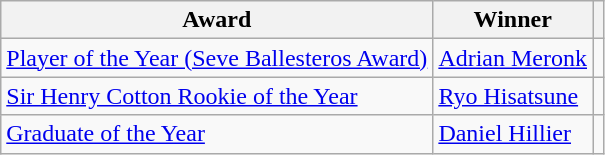<table class="wikitable">
<tr>
<th>Award</th>
<th>Winner</th>
<th></th>
</tr>
<tr>
<td><a href='#'>Player of the Year (Seve Ballesteros Award)</a></td>
<td> <a href='#'>Adrian Meronk</a></td>
<td></td>
</tr>
<tr>
<td><a href='#'>Sir Henry Cotton Rookie of the Year</a></td>
<td> <a href='#'>Ryo Hisatsune</a></td>
<td></td>
</tr>
<tr>
<td><a href='#'>Graduate of the Year</a></td>
<td> <a href='#'>Daniel Hillier</a></td>
<td></td>
</tr>
</table>
